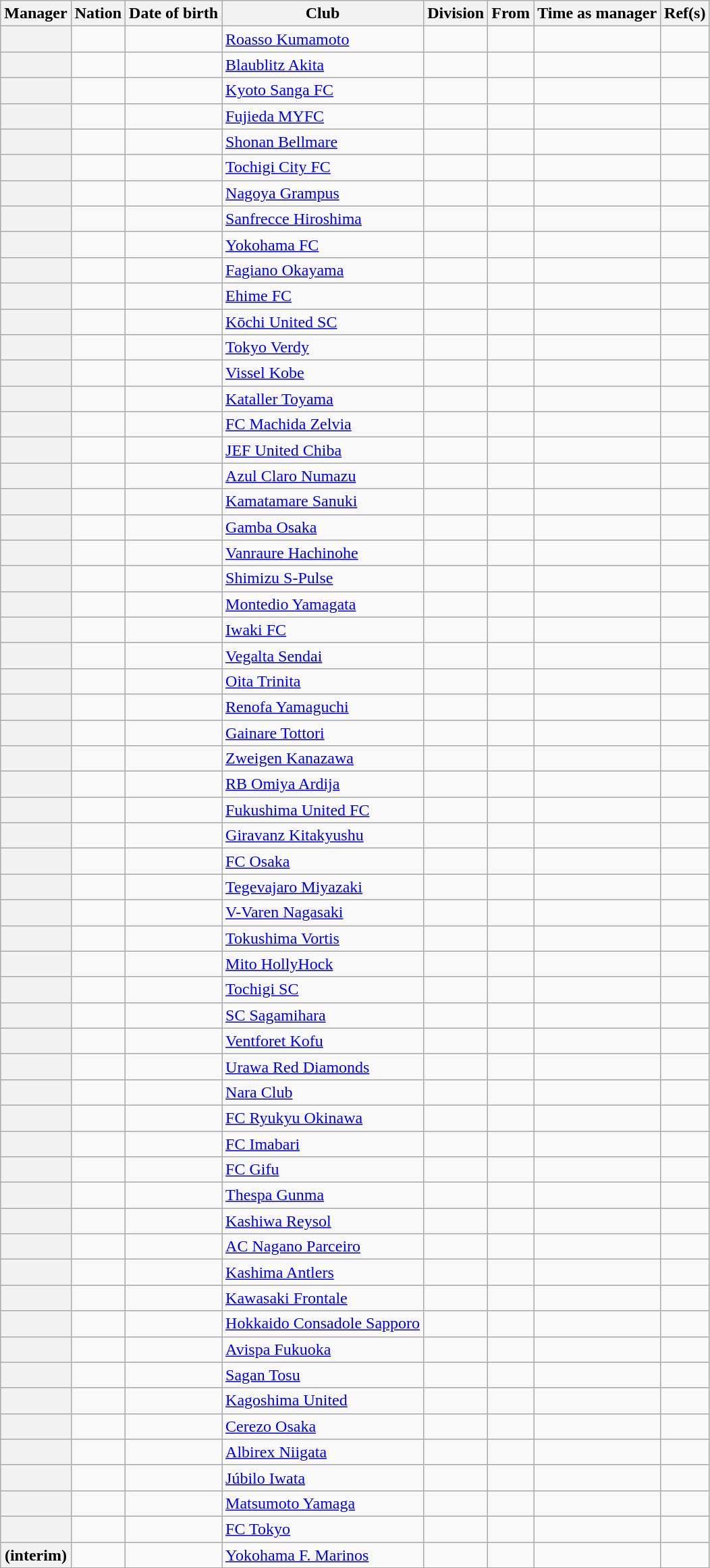<table class="wikitable sortable plainrowheaders">
<tr>
<th scope=col>Manager</th>
<th scope=col>Nation</th>
<th scope=col>Date of birth</th>
<th scope=col>Club</th>
<th scope=col>Division</th>
<th scope=col>From</th>
<th scope=col>Time as manager</th>
<th scope=col class="unsortable">Ref(s)</th>
</tr>
<tr>
<th scope="row"></th>
<td></td>
<td></td>
<td><a href='#'>Roasso Kumamoto</a></td>
<td></td>
<td></td>
<td></td>
<td></td>
</tr>
<tr>
<th scope="row"></th>
<td></td>
<td></td>
<td><a href='#'>Blaublitz Akita</a></td>
<td></td>
<td></td>
<td></td>
<td></td>
</tr>
<tr>
<th scope="row"></th>
<td></td>
<td></td>
<td><a href='#'>Kyoto Sanga FC</a></td>
<td></td>
<td></td>
<td></td>
<td></td>
</tr>
<tr>
<th scope="row"></th>
<td></td>
<td></td>
<td><a href='#'>Fujieda MYFC</a></td>
<td></td>
<td></td>
<td></td>
<td></td>
</tr>
<tr>
<th scope="row"></th>
<td></td>
<td></td>
<td><a href='#'>Shonan Bellmare</a></td>
<td></td>
<td></td>
<td></td>
<td></td>
</tr>
<tr>
<th scope="row"></th>
<td></td>
<td></td>
<td><a href='#'>Tochigi City FC</a></td>
<td></td>
<td></td>
<td></td>
<td></td>
</tr>
<tr>
<th scope="row"></th>
<td></td>
<td></td>
<td><a href='#'>Nagoya Grampus</a></td>
<td></td>
<td></td>
<td></td>
<td></td>
</tr>
<tr>
<th scope="row"></th>
<td></td>
<td></td>
<td><a href='#'>Sanfrecce Hiroshima</a></td>
<td></td>
<td></td>
<td></td>
<td></td>
</tr>
<tr>
<th scope="row"></th>
<td></td>
<td></td>
<td><a href='#'>Yokohama FC</a></td>
<td></td>
<td></td>
<td></td>
<td></td>
</tr>
<tr>
<th scope="row"></th>
<td></td>
<td></td>
<td><a href='#'>Fagiano Okayama</a></td>
<td></td>
<td></td>
<td></td>
<td></td>
</tr>
<tr>
<th scope="row"></th>
<td></td>
<td></td>
<td><a href='#'>Ehime FC</a></td>
<td></td>
<td></td>
<td></td>
<td></td>
</tr>
<tr>
<th scope="row"></th>
<td></td>
<td></td>
<td><a href='#'>Kōchi United SC</a></td>
<td></td>
<td></td>
<td></td>
<td></td>
</tr>
<tr>
<th scope="row"></th>
<td></td>
<td></td>
<td><a href='#'>Tokyo Verdy</a></td>
<td></td>
<td></td>
<td></td>
<td></td>
</tr>
<tr>
<th scope="row"></th>
<td></td>
<td></td>
<td><a href='#'>Vissel Kobe</a></td>
<td></td>
<td></td>
<td></td>
<td></td>
</tr>
<tr>
<th scope="row"></th>
<td></td>
<td></td>
<td><a href='#'>Kataller Toyama</a></td>
<td></td>
<td></td>
<td></td>
<td></td>
</tr>
<tr>
<th scope="row"></th>
<td></td>
<td></td>
<td><a href='#'>FC Machida Zelvia</a></td>
<td></td>
<td></td>
<td></td>
<td></td>
</tr>
<tr>
<th scope="row"></th>
<td></td>
<td></td>
<td><a href='#'>JEF United Chiba</a></td>
<td></td>
<td></td>
<td></td>
<td></td>
</tr>
<tr>
<th scope="row"></th>
<td></td>
<td></td>
<td><a href='#'>Azul Claro Numazu</a></td>
<td></td>
<td></td>
<td></td>
<td></td>
</tr>
<tr>
<th scope="row"></th>
<td></td>
<td></td>
<td><a href='#'>Kamatamare Sanuki</a></td>
<td></td>
<td></td>
<td></td>
<td></td>
</tr>
<tr>
<th scope="row"></th>
<td></td>
<td></td>
<td><a href='#'>Gamba Osaka</a></td>
<td></td>
<td></td>
<td></td>
<td></td>
</tr>
<tr>
<th scope="row"></th>
<td></td>
<td></td>
<td><a href='#'>Vanraure Hachinohe</a></td>
<td></td>
<td></td>
<td></td>
<td></td>
</tr>
<tr>
<th scope="row"></th>
<td></td>
<td></td>
<td><a href='#'>Shimizu S-Pulse</a></td>
<td></td>
<td></td>
<td></td>
<td></td>
</tr>
<tr>
<th scope="row"></th>
<td></td>
<td></td>
<td><a href='#'>Montedio Yamagata</a></td>
<td></td>
<td></td>
<td></td>
<td></td>
</tr>
<tr>
<th scope="row"></th>
<td></td>
<td></td>
<td><a href='#'>Iwaki FC</a></td>
<td></td>
<td></td>
<td></td>
<td></td>
</tr>
<tr>
<th scope="row"></th>
<td></td>
<td></td>
<td><a href='#'>Vegalta Sendai</a></td>
<td></td>
<td></td>
<td></td>
<td></td>
</tr>
<tr>
<th scope="row"></th>
<td></td>
<td></td>
<td><a href='#'>Oita Trinita</a></td>
<td></td>
<td></td>
<td></td>
<td></td>
</tr>
<tr>
<th scope="row"></th>
<td></td>
<td></td>
<td><a href='#'>Renofa Yamaguchi</a></td>
<td></td>
<td></td>
<td></td>
<td></td>
</tr>
<tr>
<th scope="row"></th>
<td></td>
<td></td>
<td><a href='#'>Gainare Tottori</a></td>
<td></td>
<td></td>
<td></td>
<td></td>
</tr>
<tr>
<th scope="row"></th>
<td></td>
<td></td>
<td><a href='#'>Zweigen Kanazawa</a></td>
<td></td>
<td></td>
<td></td>
<td></td>
</tr>
<tr>
<th scope="row"></th>
<td></td>
<td></td>
<td><a href='#'>RB Omiya Ardija</a></td>
<td></td>
<td></td>
<td></td>
<td></td>
</tr>
<tr>
<th scope="row"></th>
<td></td>
<td></td>
<td><a href='#'>Fukushima United FC</a></td>
<td></td>
<td></td>
<td></td>
<td></td>
</tr>
<tr>
<th scope="row"></th>
<td></td>
<td></td>
<td><a href='#'>Giravanz Kitakyushu</a></td>
<td></td>
<td></td>
<td></td>
<td></td>
</tr>
<tr>
<th scope="row"></th>
<td></td>
<td></td>
<td><a href='#'>FC Osaka</a></td>
<td></td>
<td></td>
<td></td>
<td></td>
</tr>
<tr>
<th scope="row"></th>
<td></td>
<td></td>
<td><a href='#'>Tegevajaro Miyazaki</a></td>
<td></td>
<td></td>
<td></td>
<td></td>
</tr>
<tr>
<th scope="row"></th>
<td></td>
<td></td>
<td><a href='#'>V-Varen Nagasaki</a></td>
<td></td>
<td></td>
<td></td>
<td></td>
</tr>
<tr>
<th scope="row"></th>
<td></td>
<td></td>
<td><a href='#'>Tokushima Vortis</a></td>
<td></td>
<td></td>
<td></td>
<td></td>
</tr>
<tr>
<th scope="row"></th>
<td></td>
<td></td>
<td><a href='#'>Mito HollyHock</a></td>
<td></td>
<td></td>
<td></td>
<td></td>
</tr>
<tr>
<th scope="row"></th>
<td></td>
<td></td>
<td><a href='#'>Tochigi SC</a></td>
<td></td>
<td></td>
<td></td>
<td></td>
</tr>
<tr>
<th scope="row"></th>
<td></td>
<td></td>
<td><a href='#'>SC Sagamihara</a></td>
<td></td>
<td></td>
<td></td>
<td></td>
</tr>
<tr>
<th scope="row"></th>
<td></td>
<td></td>
<td><a href='#'>Ventforet Kofu</a></td>
<td></td>
<td></td>
<td></td>
<td></td>
</tr>
<tr>
<th scope="row"></th>
<td></td>
<td></td>
<td><a href='#'>Urawa Red Diamonds</a></td>
<td></td>
<td></td>
<td></td>
<td></td>
</tr>
<tr>
<th scope="row"></th>
<td></td>
<td></td>
<td><a href='#'>Nara Club</a></td>
<td></td>
<td></td>
<td></td>
<td></td>
</tr>
<tr>
<th scope="row"></th>
<td></td>
<td></td>
<td><a href='#'>FC Ryukyu Okinawa</a></td>
<td></td>
<td></td>
<td></td>
<td></td>
</tr>
<tr>
<th scope="row"></th>
<td></td>
<td></td>
<td><a href='#'>FC Imabari</a></td>
<td></td>
<td></td>
<td></td>
<td></td>
</tr>
<tr>
<th scope="row"></th>
<td></td>
<td></td>
<td><a href='#'>FC Gifu</a></td>
<td></td>
<td></td>
<td></td>
<td></td>
</tr>
<tr>
<th scope="row"></th>
<td></td>
<td></td>
<td><a href='#'>Thespa Gunma</a></td>
<td></td>
<td></td>
<td></td>
<td></td>
</tr>
<tr>
<th scope="row"></th>
<td></td>
<td></td>
<td><a href='#'>Kashiwa Reysol</a></td>
<td></td>
<td></td>
<td></td>
<td></td>
</tr>
<tr>
<th scope="row"></th>
<td></td>
<td></td>
<td><a href='#'>AC Nagano Parceiro</a></td>
<td></td>
<td></td>
<td></td>
<td></td>
</tr>
<tr>
<th scope="row"></th>
<td></td>
<td></td>
<td><a href='#'>Kashima Antlers</a></td>
<td></td>
<td></td>
<td></td>
<td></td>
</tr>
<tr>
<th scope="row"></th>
<td></td>
<td></td>
<td><a href='#'>Kawasaki Frontale</a></td>
<td></td>
<td></td>
<td></td>
<td></td>
</tr>
<tr>
<th scope="row"></th>
<td></td>
<td></td>
<td><a href='#'>Hokkaido Consadole Sapporo</a></td>
<td></td>
<td></td>
<td></td>
<td></td>
</tr>
<tr>
<th scope="row"></th>
<td></td>
<td></td>
<td><a href='#'>Avispa Fukuoka</a></td>
<td></td>
<td></td>
<td></td>
<td></td>
</tr>
<tr>
<th scope="row"></th>
<td></td>
<td></td>
<td><a href='#'>Sagan Tosu</a></td>
<td></td>
<td></td>
<td></td>
<td></td>
</tr>
<tr>
<th scope="row"></th>
<td></td>
<td></td>
<td><a href='#'>Kagoshima United</a></td>
<td></td>
<td></td>
<td></td>
<td></td>
</tr>
<tr>
<th scope="row"></th>
<td></td>
<td></td>
<td><a href='#'>Cerezo Osaka</a></td>
<td></td>
<td></td>
<td></td>
<td></td>
</tr>
<tr>
<th scope="row"></th>
<td></td>
<td></td>
<td><a href='#'>Albirex Niigata</a></td>
<td></td>
<td></td>
<td></td>
<td></td>
</tr>
<tr>
<th scope="row"></th>
<td></td>
<td></td>
<td><a href='#'>Júbilo Iwata</a></td>
<td></td>
<td></td>
<td></td>
<td></td>
</tr>
<tr>
<th scope="row"></th>
<td></td>
<td></td>
<td><a href='#'>Matsumoto Yamaga</a></td>
<td></td>
<td></td>
<td></td>
<td></td>
</tr>
<tr>
<th scope="row"></th>
<td></td>
<td></td>
<td><a href='#'>FC Tokyo</a></td>
<td></td>
<td></td>
<td></td>
<td></td>
</tr>
<tr>
<th scope="row"> (interim)</th>
<td></td>
<td></td>
<td><a href='#'>Yokohama F. Marinos</a></td>
<td></td>
<td></td>
<td></td>
<td></td>
</tr>
</table>
